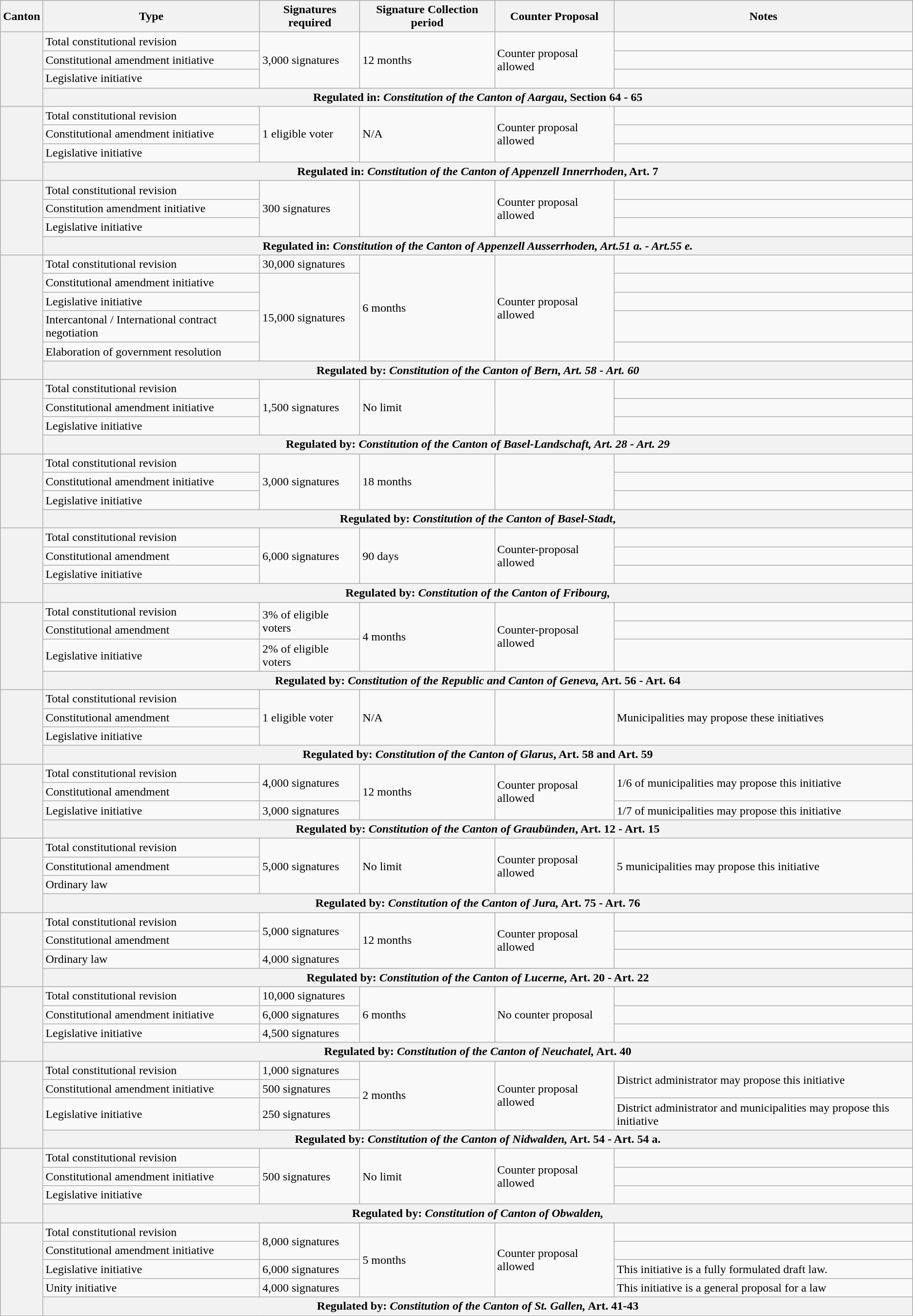<table class="wikitable sortable">
<tr>
<th>Canton</th>
<th>Type</th>
<th>Signatures required</th>
<th>Signature Collection period</th>
<th>Counter Proposal</th>
<th>Notes</th>
</tr>
<tr>
<th rowspan="4"></th>
<td>Total constitutional revision</td>
<td rowspan="3">3,000 signatures</td>
<td rowspan="3">12 months</td>
<td rowspan="3">Counter proposal allowed</td>
<td></td>
</tr>
<tr>
<td>Constitutional amendment initiative</td>
<td></td>
</tr>
<tr>
<td>Legislative initiative</td>
<td></td>
</tr>
<tr>
<th colspan="5">Regulated in: <em>Constitution of the Canton of Aargau</em>, Section 64 - 65</th>
</tr>
<tr>
<th rowspan="4"></th>
<td>Total constitutional revision</td>
<td rowspan="3">1 eligible voter</td>
<td rowspan="3">N/A</td>
<td rowspan="3">Counter proposal allowed</td>
<td></td>
</tr>
<tr>
<td>Constitutional amendment initiative</td>
<td></td>
</tr>
<tr>
<td>Legislative initiative</td>
<td></td>
</tr>
<tr>
<th colspan="5">Regulated in: <em>Constitution of the Canton of Appenzell Innerrhoden</em>, Art. 7</th>
</tr>
<tr>
<th rowspan="4"></th>
<td>Total constitutional revision</td>
<td rowspan="3">300 signatures</td>
<td rowspan="3"></td>
<td rowspan="3">Counter proposal allowed</td>
<td></td>
</tr>
<tr>
<td>Constitution amendment initiative</td>
<td></td>
</tr>
<tr>
<td>Legislative initiative</td>
<td></td>
</tr>
<tr>
<th colspan="5">Regulated in: <em>Constitution of the Canton of Appenzell Ausserrhoden,  Art.51 a. - Art.55 e.</em></th>
</tr>
<tr>
<th rowspan="6"></th>
<td>Total constitutional revision</td>
<td>30,000 signatures</td>
<td rowspan="5">6 months</td>
<td rowspan="5">Counter proposal allowed</td>
<td></td>
</tr>
<tr>
<td>Constitutional amendment initiative</td>
<td rowspan="4">15,000 signatures</td>
<td></td>
</tr>
<tr>
<td>Legislative initiative</td>
<td></td>
</tr>
<tr>
<td>Intercantonal / International contract negotiation</td>
<td></td>
</tr>
<tr>
<td>Elaboration of government resolution</td>
<td></td>
</tr>
<tr>
<th colspan="5">Regulated by: <em>Constitution of the Canton of Bern, Art. 58 - Art. 60</em></th>
</tr>
<tr>
<th rowspan="4"></th>
<td>Total constitutional revision</td>
<td rowspan="3">1,500 signatures</td>
<td rowspan="3">No limit</td>
<td rowspan="3"></td>
<td></td>
</tr>
<tr>
<td>Constitutional amendment initiative</td>
<td></td>
</tr>
<tr>
<td>Legislative initiative</td>
<td></td>
</tr>
<tr>
<th colspan="5">Regulated by: <em>Constitution of the Canton of Basel-Landschaft, Art. 28 - Art. 29</em></th>
</tr>
<tr>
<th rowspan="4"></th>
<td>Total constitutional revision</td>
<td rowspan="3">3,000 signatures</td>
<td rowspan="3">18 months</td>
<td rowspan="3"></td>
<td></td>
</tr>
<tr>
<td>Constitutional amendment initiative</td>
<td></td>
</tr>
<tr>
<td>Legislative initiative</td>
<td></td>
</tr>
<tr>
<th colspan="5">Regulated by: <em>Constitution of the Canton of Basel-Stadt</em>,</th>
</tr>
<tr>
<th rowspan="4"></th>
<td>Total constitutional revision</td>
<td rowspan="3">6,000 signatures</td>
<td rowspan="3">90 days</td>
<td rowspan="3">Counter-proposal allowed</td>
<td></td>
</tr>
<tr>
<td>Constitutional amendment</td>
<td></td>
</tr>
<tr>
<td>Legislative initiative</td>
<td></td>
</tr>
<tr>
<th colspan="5">Regulated by: <em>Constitution of the Canton of Fribourg,</em></th>
</tr>
<tr>
<th rowspan="4"></th>
<td>Total constitutional revision</td>
<td rowspan="2">3% of eligible voters</td>
<td rowspan="3">4 months</td>
<td rowspan="3">Counter-proposal allowed</td>
<td></td>
</tr>
<tr>
<td>Constitutional amendment</td>
<td></td>
</tr>
<tr>
<td>Legislative initiative</td>
<td>2% of eligible voters</td>
<td></td>
</tr>
<tr>
<th colspan="5">Regulated by: <em>Constitution of the Republic and Canton of Geneva,</em> Art. 56 - Art. 64</th>
</tr>
<tr>
<th rowspan="4"></th>
<td>Total constitutional revision</td>
<td rowspan="3">1 eligible voter</td>
<td rowspan="3">N/A</td>
<td rowspan="3"></td>
<td rowspan="3">Municipalities may propose these initiatives</td>
</tr>
<tr>
<td>Constitutional amendment</td>
</tr>
<tr>
<td>Legislative initiative</td>
</tr>
<tr>
<th colspan="5">Regulated by: <em>Constitution of the Canton of Glarus</em>, Art. 58 and Art. 59</th>
</tr>
<tr>
<th rowspan="4"></th>
<td>Total constitutional revision</td>
<td rowspan="2">4,000 signatures</td>
<td rowspan="3">12 months</td>
<td rowspan="3">Counter proposal allowed</td>
<td rowspan="2">1/6 of municipalities may propose this initiative</td>
</tr>
<tr>
<td>Constitutional amendment</td>
</tr>
<tr>
<td>Legislative initiative</td>
<td>3,000 signatures</td>
<td>1/7 of municipalities may propose this initiative</td>
</tr>
<tr>
<th colspan="5">Regulated by: <em>Constitution of the Canton of Graubünden</em>, Art. 12 - Art. 15</th>
</tr>
<tr>
<th rowspan="4"></th>
<td>Total constitutional revision</td>
<td rowspan="3">5,000 signatures</td>
<td rowspan="3">No limit</td>
<td rowspan="3">Counter proposal allowed</td>
<td rowspan="3">5 municipalities may propose this initiative</td>
</tr>
<tr>
<td>Constitutional amendment</td>
</tr>
<tr>
<td>Ordinary law</td>
</tr>
<tr>
<th colspan="5">Regulated by: <em>Constitution of the Canton of Jura,</em> Art. 75 - Art. 76</th>
</tr>
<tr>
<th rowspan="4"></th>
<td>Total constitutional revision</td>
<td rowspan="2">5,000 signatures</td>
<td rowspan="3">12 months</td>
<td rowspan="3">Counter proposal allowed</td>
<td></td>
</tr>
<tr>
<td>Constitutional amendment</td>
<td></td>
</tr>
<tr>
<td>Ordinary law</td>
<td>4,000 signatures</td>
<td></td>
</tr>
<tr>
<th colspan="5">Regulated by: <em>Constitution of the Canton of Lucerne,</em>  Art. 20 - Art. 22</th>
</tr>
<tr>
<th rowspan="4"></th>
<td>Total constitutional revision</td>
<td>10,000 signatures</td>
<td rowspan="3">6 months</td>
<td rowspan="3">No counter proposal</td>
<td></td>
</tr>
<tr>
<td>Constitutional amendment initiative</td>
<td>6,000 signatures</td>
<td></td>
</tr>
<tr>
<td>Legislative initiative</td>
<td>4,500 signatures</td>
<td></td>
</tr>
<tr>
<th colspan="5">Regulated by: <em>Constitution of the Canton of Neuchatel,</em> Art. 40</th>
</tr>
<tr>
<th rowspan="4"></th>
<td>Total constitutional revision</td>
<td>1,000 signatures</td>
<td rowspan="3">2 months</td>
<td rowspan="3">Counter proposal allowed</td>
<td rowspan="2">District administrator may propose this initiative</td>
</tr>
<tr>
<td>Constitutional amendment initiative</td>
<td>500 signatures</td>
</tr>
<tr>
<td>Legislative initiative</td>
<td>250 signatures</td>
<td>District administrator and municipalities may propose this initiative</td>
</tr>
<tr>
<th colspan="5">Regulated by: <em>Constitution of the Canton of Nidwalden,</em>  <strong>Art. 54 - Art. 54 a.</strong></th>
</tr>
<tr>
<th rowspan="4"></th>
<td>Total constitutional revision</td>
<td rowspan="3">500 signatures</td>
<td rowspan="3">No limit</td>
<td rowspan="3">Counter proposal allowed</td>
<td></td>
</tr>
<tr>
<td>Constitutional amendment initiative</td>
<td></td>
</tr>
<tr>
<td>Legislative initiative</td>
<td></td>
</tr>
<tr>
<th colspan="5">Regulated by: <em>Constitution of Canton of Obwalden,</em></th>
</tr>
<tr>
<th rowspan="5"></th>
<td>Total constitutional revision</td>
<td rowspan="2">8,000 signatures</td>
<td rowspan="4">5 months</td>
<td rowspan="4">Counter proposal allowed</td>
<td></td>
</tr>
<tr>
<td>Constitutional amendment initiative</td>
<td></td>
</tr>
<tr>
<td>Legislative initiative</td>
<td>6,000 signatures</td>
<td>This initiative is a fully formulated draft law.</td>
</tr>
<tr>
<td>Unity initiative</td>
<td>4,000 signatures</td>
<td>This initiative is a general proposal for a law</td>
</tr>
<tr>
<th colspan="5">Regulated by: <em>Constitution of the Canton of St. Gallen,</em>  Art. 41-43</th>
</tr>
</table>
